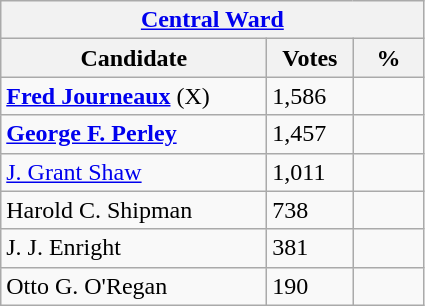<table class="wikitable">
<tr>
<th colspan="3"><a href='#'>Central Ward</a></th>
</tr>
<tr>
<th style="width: 170px">Candidate</th>
<th style="width: 50px">Votes</th>
<th style="width: 40px">%</th>
</tr>
<tr>
<td><strong><a href='#'>Fred Journeaux</a></strong> (X)</td>
<td>1,586</td>
<td></td>
</tr>
<tr>
<td><strong><a href='#'>George F. Perley</a></strong></td>
<td>1,457</td>
<td></td>
</tr>
<tr>
<td><a href='#'>J. Grant Shaw</a></td>
<td>1,011</td>
<td></td>
</tr>
<tr>
<td>Harold C. Shipman</td>
<td>738</td>
<td></td>
</tr>
<tr>
<td>J. J. Enright</td>
<td>381</td>
<td></td>
</tr>
<tr>
<td>Otto G. O'Regan</td>
<td>190</td>
<td></td>
</tr>
</table>
